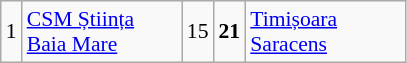<table class="wikitable gauche" cellpadding="0" cellspacing="0" style="font-size:90%;">
<tr>
<td>1</td>
<td width="100px"><a href='#'>CSM Știința Baia Mare</a></td>
<td>15</td>
<td><strong>21</strong></td>
<td width="100px"><a href='#'>Timișoara Saracens</a></td>
</tr>
</table>
